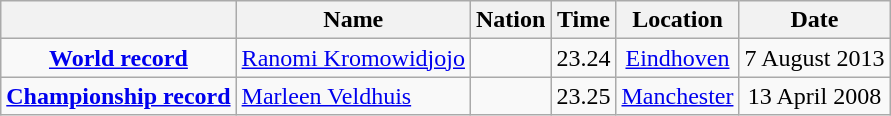<table class=wikitable style=text-align:center>
<tr>
<th></th>
<th>Name</th>
<th>Nation</th>
<th>Time</th>
<th>Location</th>
<th>Date</th>
</tr>
<tr>
<td><strong><a href='#'>World record</a></strong></td>
<td align=left><a href='#'>Ranomi Kromowidjojo</a></td>
<td align=left></td>
<td align=left>23.24</td>
<td><a href='#'>Eindhoven</a></td>
<td>7 August 2013</td>
</tr>
<tr>
<td><strong><a href='#'>Championship record</a></strong></td>
<td align=left><a href='#'>Marleen Veldhuis</a></td>
<td align=left></td>
<td align=left>23.25</td>
<td><a href='#'>Manchester</a></td>
<td>13 April 2008</td>
</tr>
</table>
